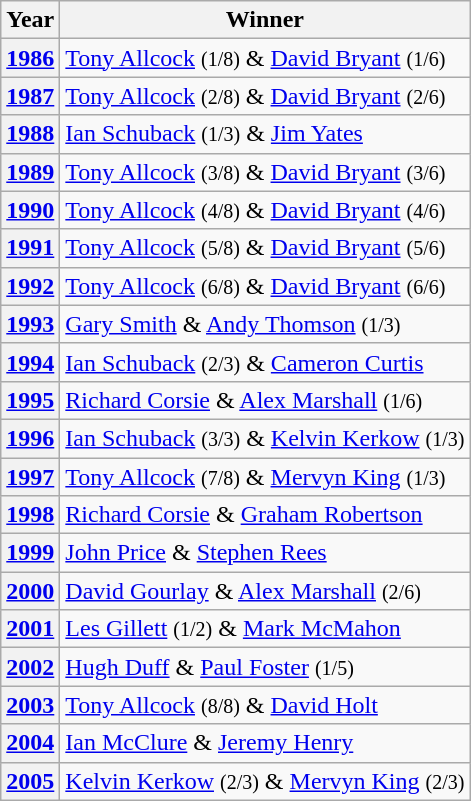<table class="wikitable">
<tr>
<th>Year</th>
<th>Winner</th>
</tr>
<tr>
<th><a href='#'>1986</a></th>
<td>  <a href='#'>Tony Allcock</a> <small>(1/8)</small> & <a href='#'>David Bryant</a> <small>(1/6)</small></td>
</tr>
<tr>
<th><a href='#'>1987</a></th>
<td> <a href='#'>Tony Allcock</a> <small>(2/8)</small> & <a href='#'>David Bryant</a> <small>(2/6)</small></td>
</tr>
<tr>
<th><a href='#'>1988</a></th>
<td> <a href='#'>Ian Schuback</a> <small>(1/3)</small> & <a href='#'>Jim Yates</a></td>
</tr>
<tr>
<th><a href='#'>1989</a></th>
<td> <a href='#'>Tony Allcock</a> <small>(3/8)</small> & <a href='#'>David Bryant</a> <small>(3/6)</small></td>
</tr>
<tr>
<th><a href='#'>1990</a></th>
<td> <a href='#'>Tony Allcock</a> <small>(4/8)</small> & <a href='#'>David Bryant</a> <small>(4/6)</small></td>
</tr>
<tr>
<th><a href='#'>1991</a></th>
<td> <a href='#'>Tony Allcock</a> <small>(5/8)</small> & <a href='#'>David Bryant</a> <small>(5/6)</small></td>
</tr>
<tr>
<th><a href='#'>1992</a></th>
<td> <a href='#'>Tony Allcock</a> <small>(6/8)</small> & <a href='#'>David Bryant</a> <small>(6/6)</small></td>
</tr>
<tr>
<th><a href='#'>1993</a></th>
<td> <a href='#'>Gary Smith</a> & <a href='#'>Andy Thomson</a> <small>(1/3)</small></td>
</tr>
<tr>
<th><a href='#'>1994</a></th>
<td> <a href='#'>Ian Schuback</a> <small>(2/3)</small> & <a href='#'>Cameron Curtis</a></td>
</tr>
<tr>
<th><a href='#'>1995</a></th>
<td> <a href='#'>Richard Corsie</a> & <a href='#'>Alex Marshall</a> <small>(1/6)</small></td>
</tr>
<tr>
<th><a href='#'>1996</a></th>
<td> <a href='#'>Ian Schuback</a> <small>(3/3)</small> & <a href='#'>Kelvin Kerkow</a> <small>(1/3)</small></td>
</tr>
<tr>
<th><a href='#'>1997</a></th>
<td> <a href='#'>Tony Allcock</a> <small>(7/8)</small> & <a href='#'>Mervyn King</a> <small>(1/3)</small></td>
</tr>
<tr>
<th><a href='#'>1998</a></th>
<td> <a href='#'>Richard Corsie</a> & <a href='#'>Graham Robertson</a></td>
</tr>
<tr>
<th><a href='#'>1999</a></th>
<td> <a href='#'>John Price</a> & <a href='#'>Stephen Rees</a></td>
</tr>
<tr>
<th><a href='#'>2000</a></th>
<td> <a href='#'>David Gourlay</a> & <a href='#'>Alex Marshall</a> <small>(2/6)</small></td>
</tr>
<tr>
<th><a href='#'>2001</a></th>
<td> <a href='#'>Les Gillett</a> <small>(1/2)</small> & <a href='#'>Mark McMahon</a></td>
</tr>
<tr>
<th><a href='#'>2002</a></th>
<td> <a href='#'>Hugh Duff</a> & <a href='#'>Paul Foster</a> <small>(1/5)</small></td>
</tr>
<tr>
<th><a href='#'>2003</a></th>
<td> <a href='#'>Tony Allcock</a> <small>(8/8)</small> & <a href='#'>David Holt</a></td>
</tr>
<tr>
<th><a href='#'>2004</a></th>
<td> <a href='#'>Ian McClure</a> & <a href='#'>Jeremy Henry</a></td>
</tr>
<tr>
<th><a href='#'>2005</a></th>
<td> <a href='#'>Kelvin Kerkow</a> <small>(2/3)</small> &  <a href='#'>Mervyn King</a> <small>(2/3)</small></td>
</tr>
</table>
